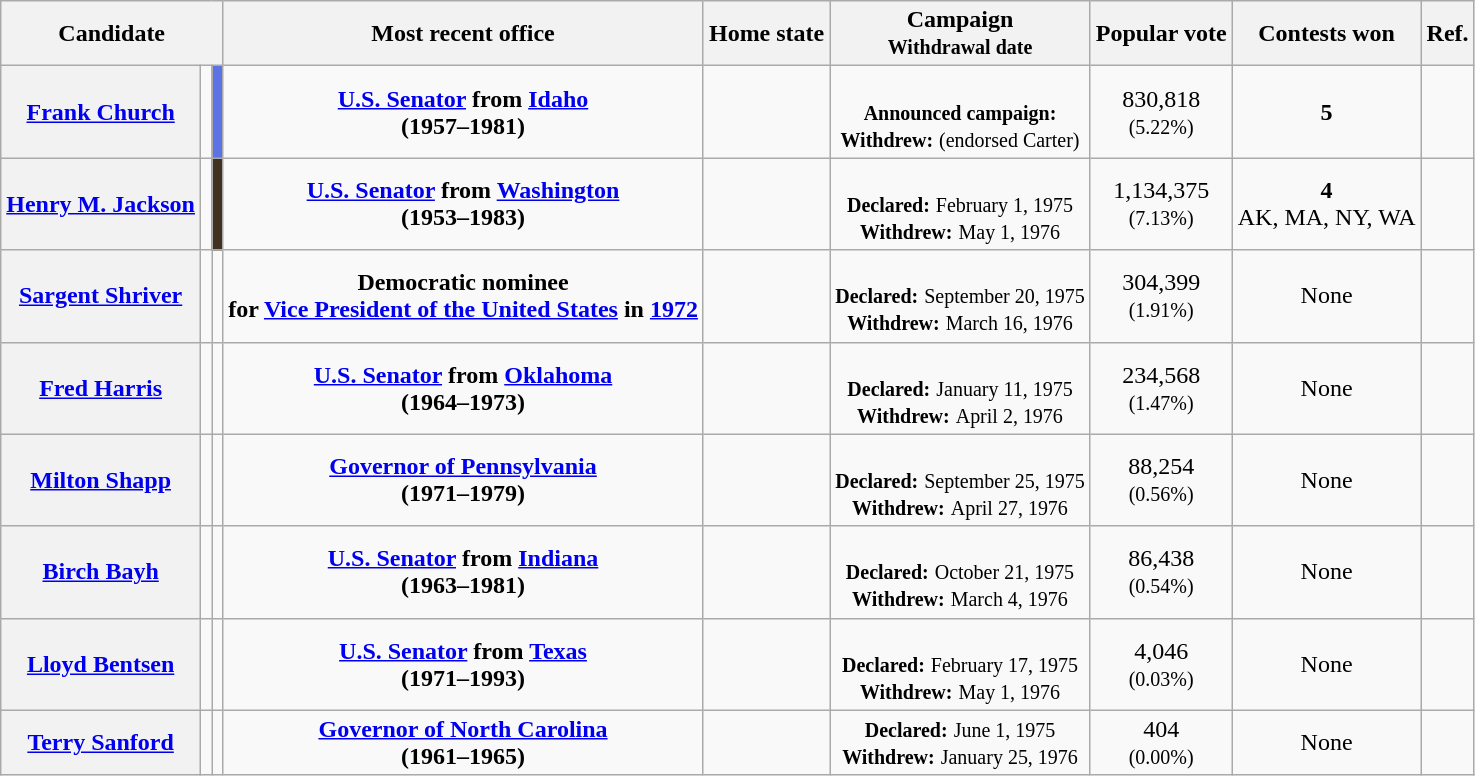<table class="wikitable sortable" style="text-align:center;">
<tr>
<th colspan="3">Candidate</th>
<th class="unsortable">Most recent office</th>
<th>Home state</th>
<th data-sort-type="date">Campaign<br><small>Withdrawal date</small></th>
<th>Popular vote</th>
<th>Contests won</th>
<th>Ref.</th>
</tr>
<tr>
<th scope="row" data-sort-value="Church"><a href='#'>Frank Church</a></th>
<td></td>
<td style="background:#5d73e5"></td>
<td><strong><a href='#'>U.S. Senator</a> from <a href='#'>Idaho</a></strong><br><strong>(1957–1981)</strong></td>
<td></td>
<td data-sort-value="04-02-1976"><br><strong><small>Announced campaign:</small></strong> <small></small><br><strong><small>Withdrew:</small></strong> <small></small> <small>(endorsed Carter)</small></td>
<td data-sort-value="830,818">830,818<br><small>(5.22%)</small></td>
<td data-sort-value="5"><strong>5</strong><br></td>
<td></td>
</tr>
<tr>
<th scope="row" data-sort-value="Jackson"><strong><a href='#'>Henry M. Jackson</a></strong></th>
<td></td>
<td style="background:#423121"></td>
<td><strong><a href='#'>U.S. Senator</a> from <a href='#'>Washington</a></strong> <br><strong>(1953–1983)</strong></td>
<td></td>
<td data-sort-value="05-01-1976"><br><strong><small>Declared:</small></strong> <small>February 1, 1975</small><br> <strong><small>Withdrew:</small></strong> <small>May 1, 1976</small></td>
<td data-sort-value="1,134,375">1,134,375<br><small>(7.13%)</small></td>
<td data-sort-value="4"><strong>4</strong><br>AK, MA, NY, WA</td>
<td></td>
</tr>
<tr>
<th scope="row" data-sort-value="Shriver"><strong><a href='#'>Sargent Shriver</a></strong></th>
<td></td>
<td style=></td>
<td><strong>Democratic nominee</strong><br><strong>for <a href='#'>Vice President of the United States</a> in <a href='#'>1972</a></strong></td>
<td></td>
<td data-sort-value="03-16-1976"><br><strong><small>Declared:</small></strong> <small>September 20, 1975</small><br><strong><small>Withdrew:</small></strong> <small>March 16, 1976</small></td>
<td data-sort-value="304,399">304,399<br><small>(1.91%)</small></td>
<td data-sort-value="None">None</td>
<td></td>
</tr>
<tr>
<th scope="row" data-sort-value="Harris"><strong><a href='#'>Fred Harris</a></strong></th>
<td></td>
<td style=></td>
<td><strong><a href='#'>U.S. Senator</a> from <a href='#'>Oklahoma</a></strong><br><strong>(1964–1973)</strong></td>
<td></td>
<td data-sort-value="05-04-2016"><br><strong><small>Declared:</small></strong> <small>January 11, 1975</small><br><strong><small>Withdrew:</small></strong> <small>April 2, 1976</small></td>
<td data-sort-value="234,568">234,568<br><small>(1.47%)</small></td>
<td data-sort-value="None">None</td>
<td></td>
</tr>
<tr>
<th scope="row" data-sort-value="Shapp"><a href='#'>Milton Shapp</a></th>
<td></td>
<td style=></td>
<td><strong><a href='#'>Governor of Pennsylvania</a></strong><br><strong>(1971–1979)</strong></td>
<td></td>
<td><br><strong><small>Declared:</small></strong> <small>September 25, 1975</small><br><strong><small>Withdrew:</small></strong> <small>April 27, 1976</small></td>
<td data-sort-value="88,254">88,254<br><small>(0.56%)</small></td>
<td data-sort-value="None">None</td>
<td></td>
</tr>
<tr>
<th scope="row" data-sort-value="Bayh"><a href='#'>Birch Bayh</a></th>
<td></td>
<td style=></td>
<td><strong><a href='#'>U.S. Senator</a> from <a href='#'>Indiana</a></strong><br><strong>(1963–1981)</strong></td>
<td></td>
<td><br><strong><small>Declared:</small></strong> <small>October 21, 1975</small><br><strong><small>Withdrew:</small></strong> <small>March 4, 1976</small></td>
<td data-sort-value="86,438">86,438<br><small>(0.54%)</small></td>
<td data-sort-value="None">None</td>
<td></td>
</tr>
<tr>
<th scope="row" data-sort-value="Bentsen"><a href='#'>Lloyd Bentsen</a></th>
<td></td>
<td></td>
<td><strong><a href='#'>U.S. Senator</a> from <a href='#'>Texas</a></strong><br><strong>(1971–1993)</strong></td>
<td></td>
<td><br><strong><small>Declared:</small></strong> <small>February 17, 1975</small><br><strong><small>Withdrew:</small></strong> <small>May 1, 1976</small></td>
<td data-sort-value="4,046">4,046<br><small>(0.03%)</small></td>
<td data-sort-value="None">None</td>
<td></td>
</tr>
<tr>
<th scope="row" data-sort-value="Sanford"><a href='#'>Terry Sanford</a></th>
<td></td>
<td></td>
<td><strong><a href='#'>Governor of North Carolina</a></strong><br><strong>(1961–1965)</strong></td>
<td></td>
<td><strong><small>Declared:</small></strong> <small>June 1, 1975</small><br><strong><small>Withdrew:</small></strong> <small>January 25, 1976</small></td>
<td data-sort-value="404">404<br><small>(0.00%)</small></td>
<td data-sort-value="None">None</td>
<td></td>
</tr>
</table>
